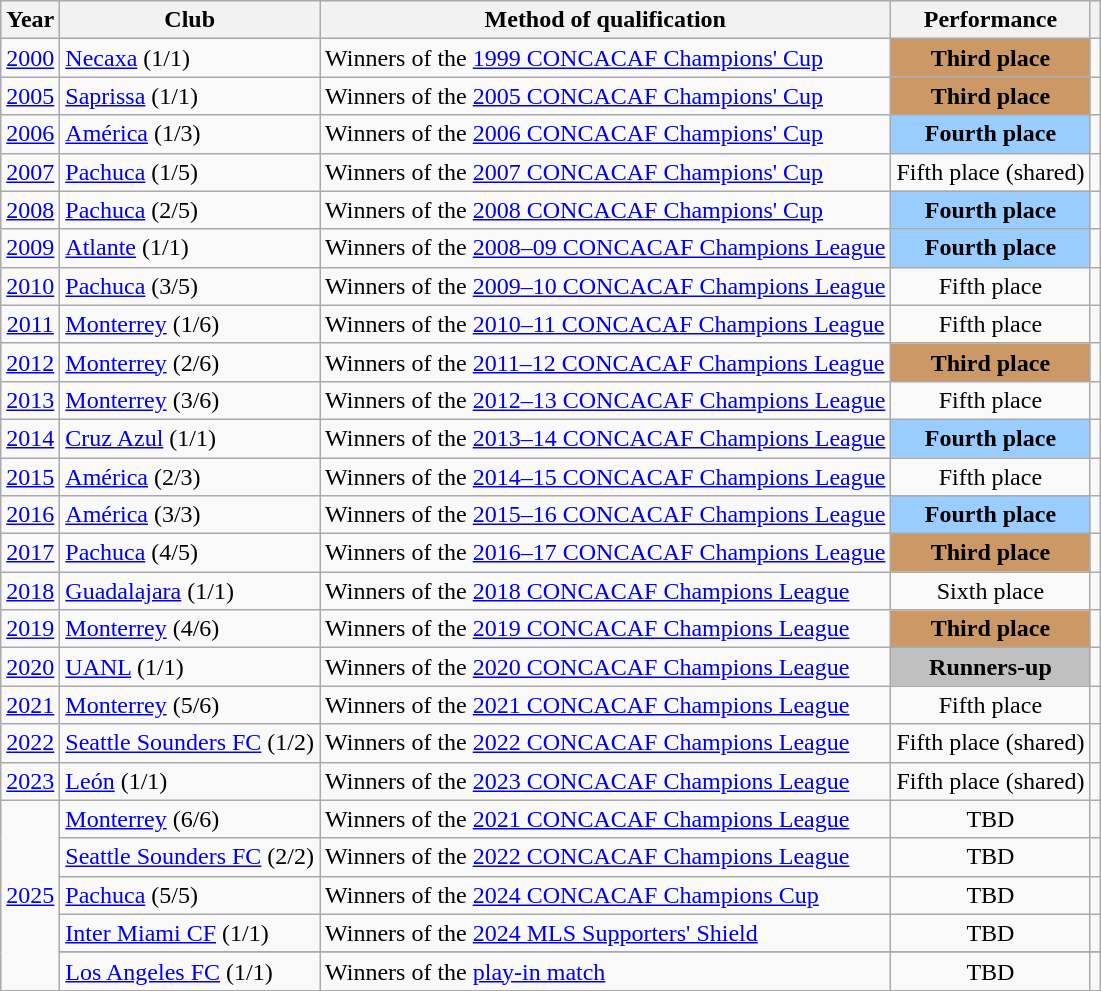<table class="wikitable plainrowheaders sortable">
<tr>
<th scope="col">Year</th>
<th scope="col">Club</th>
<th scope="col">Method of qualification</th>
<th scope="col">Performance</th>
<th class="unsortable"></th>
</tr>
<tr align="center">
<td scope="row"><a href='#'>2000</a></td>
<td align="left"> <a href='#'>Necaxa</a> (1/1)</td>
<td align="left">Winners of the <a href='#'>1999 CONCACAF Champions' Cup</a></td>
<td bgcolor=cc9966><strong>Third place</strong></td>
<td></td>
</tr>
<tr align="center">
<td scope="row"><a href='#'>2005</a></td>
<td align="left"> <a href='#'>Saprissa</a> (1/1)</td>
<td align="left">Winners of the <a href='#'>2005 CONCACAF Champions' Cup</a></td>
<td bgcolor=cc9966><strong>Third place</strong></td>
<td></td>
</tr>
<tr align="center">
<td scope="row"><a href='#'>2006</a></td>
<td align="left"> <a href='#'>América</a> (1/3)</td>
<td align="left">Winners of the <a href='#'>2006 CONCACAF Champions' Cup</a></td>
<td bgcolor=9acdff><strong>Fourth place</strong></td>
<td></td>
</tr>
<tr align="center">
<td scope="row"><a href='#'>2007</a></td>
<td align="left"> <a href='#'>Pachuca</a> (1/5)</td>
<td align="left">Winners of the <a href='#'>2007 CONCACAF Champions' Cup</a></td>
<td>Fifth place (shared)</td>
<td></td>
</tr>
<tr align="center">
<td scope="row"><a href='#'>2008</a></td>
<td align="left"> <a href='#'>Pachuca</a> (2/5)</td>
<td align="left">Winners of the <a href='#'>2008 CONCACAF Champions' Cup</a></td>
<td bgcolor=9acdff><strong>Fourth place</strong></td>
<td></td>
</tr>
<tr align="center">
<td scope="row"><a href='#'>2009</a></td>
<td align="left"> <a href='#'>Atlante</a> (1/1)</td>
<td align="left">Winners of the <a href='#'>2008–09 CONCACAF Champions League</a></td>
<td bgcolor=9acdff><strong>Fourth place</strong></td>
<td></td>
</tr>
<tr align="center">
<td scope="row"><a href='#'>2010</a></td>
<td align="left"> <a href='#'>Pachuca</a> (3/5)</td>
<td align="left">Winners of the <a href='#'>2009–10 CONCACAF Champions League</a></td>
<td>Fifth place</td>
<td></td>
</tr>
<tr align="center">
<td scope="row"><a href='#'>2011</a></td>
<td align="left"> <a href='#'>Monterrey</a> (1/6)</td>
<td align="left">Winners of the <a href='#'>2010–11 CONCACAF Champions League</a></td>
<td>Fifth place</td>
<td></td>
</tr>
<tr align="center">
<td scope="row"><a href='#'>2012</a></td>
<td align="left"> <a href='#'>Monterrey</a> (2/6)</td>
<td align="left">Winners of the <a href='#'>2011–12 CONCACAF Champions League</a></td>
<td bgcolor=cc9966><strong>Third place</strong></td>
<td></td>
</tr>
<tr align="center">
<td scope="row"><a href='#'>2013</a></td>
<td align="left"> <a href='#'>Monterrey</a> (3/6)</td>
<td align="left">Winners of the <a href='#'>2012–13 CONCACAF Champions League</a></td>
<td>Fifth place</td>
<td></td>
</tr>
<tr align="center">
<td scope="row"><a href='#'>2014</a></td>
<td align="left"> <a href='#'>Cruz Azul</a> (1/1)</td>
<td align="left">Winners of the <a href='#'>2013–14 CONCACAF Champions League</a></td>
<td bgcolor=#9acdff><strong>Fourth place</strong></td>
<td></td>
</tr>
<tr align="center">
<td scope="row"><a href='#'>2015</a></td>
<td align="left"> <a href='#'>América</a> (2/3)</td>
<td align="left">Winners of the <a href='#'>2014–15 CONCACAF Champions League</a></td>
<td>Fifth place</td>
<td></td>
</tr>
<tr align="center">
<td scope="row"><a href='#'>2016</a></td>
<td align="left"> <a href='#'>América</a> (3/3)</td>
<td align="left">Winners of the <a href='#'>2015–16 CONCACAF Champions League</a></td>
<td bgcolor=9acdff><strong>Fourth place</strong></td>
<td></td>
</tr>
<tr align="center">
<td scope="row"><a href='#'>2017</a></td>
<td align="left"> <a href='#'>Pachuca</a> (4/5)</td>
<td align="left">Winners of the <a href='#'>2016–17 CONCACAF Champions League</a></td>
<td bgcolor=cc9966><strong>Third place</strong></td>
<td></td>
</tr>
<tr align="center">
<td scope="row"><a href='#'>2018</a></td>
<td align="left"> <a href='#'>Guadalajara</a> (1/1)</td>
<td align="left">Winners of the <a href='#'>2018 CONCACAF Champions League</a></td>
<td>Sixth place</td>
<td></td>
</tr>
<tr align="center">
<td scope="row"><a href='#'>2019</a></td>
<td align="left"> <a href='#'>Monterrey</a> (4/6)</td>
<td align="left">Winners of the <a href='#'>2019 CONCACAF Champions League</a></td>
<td bgcolor=cc9966><strong>Third place</strong></td>
<td></td>
</tr>
<tr align="center">
<td scope="row"><a href='#'>2020</a></td>
<td align="left"> <a href='#'>UANL</a> (1/1)</td>
<td align="left">Winners of the <a href='#'>2020 CONCACAF Champions League</a></td>
<td bgcolor=Silver><strong>Runners-up</strong></td>
<td></td>
</tr>
<tr align="center">
<td scope="row"><a href='#'>2021</a></td>
<td align="left"> <a href='#'>Monterrey</a> (5/6)</td>
<td align="left">Winners of the <a href='#'>2021 CONCACAF Champions League</a></td>
<td>Fifth place</td>
<td></td>
</tr>
<tr align="center">
<td scope="row"><a href='#'>2022</a></td>
<td align="left"> <a href='#'>Seattle Sounders FC</a> (1/2)</td>
<td align="left">Winners of the <a href='#'>2022 CONCACAF Champions League</a></td>
<td>Fifth place (shared)</td>
<td></td>
</tr>
<tr align="center">
<td scope="row"><a href='#'>2023</a></td>
<td align="left"> <a href='#'>León</a> (1/1)</td>
<td align="left">Winners of the <a href='#'>2023 CONCACAF Champions League</a></td>
<td>Fifth place (shared)</td>
<td></td>
</tr>
<tr align="center">
<td scope="row" rowspan=6><a href='#'>2025</a></td>
<td align="left"> <a href='#'>Monterrey</a> (6/6)</td>
<td align="left">Winners of the <a href='#'>2021 CONCACAF Champions League</a></td>
<td>TBD</td>
<td></td>
</tr>
<tr align="center">
<td align="left"> <a href='#'>Seattle Sounders FC</a> (2/2)</td>
<td align="left">Winners of the <a href='#'>2022 CONCACAF Champions League</a></td>
<td>TBD</td>
<td></td>
</tr>
<tr align="center">
<td align="left"> <a href='#'>Pachuca</a> (5/5)</td>
<td align="left">Winners of the <a href='#'>2024 CONCACAF Champions Cup</a></td>
<td>TBD</td>
<td></td>
</tr>
<tr align="center">
<td align="left"> <a href='#'>Inter Miami CF</a> (1/1)</td>
<td align="left">Winners of the <a href='#'>2024 MLS Supporters' Shield</a></td>
<td>TBD</td>
<td></td>
</tr>
<tr>
</tr>
<tr align="center">
<td align="left"> <a href='#'>Los Angeles FC</a> (1/1)</td>
<td align="left">Winners of the <a href='#'>play-in match</a></td>
<td>TBD</td>
<td></td>
</tr>
</table>
